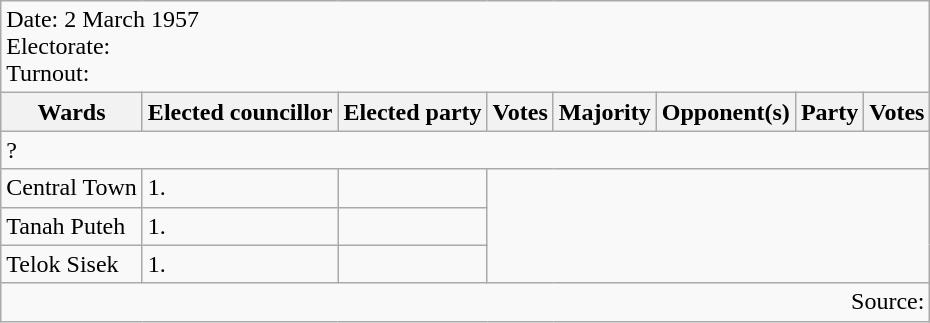<table class=wikitable>
<tr>
<td colspan=8>Date: 2 March 1957<br>Electorate: <br>Turnout:</td>
</tr>
<tr>
<th>Wards</th>
<th>Elected councillor</th>
<th>Elected party</th>
<th>Votes</th>
<th>Majority</th>
<th>Opponent(s)</th>
<th>Party</th>
<th>Votes</th>
</tr>
<tr>
<td colspan=8>? </td>
</tr>
<tr>
<td>Central Town</td>
<td>1.</td>
<td></td>
</tr>
<tr>
<td>Tanah Puteh</td>
<td>1.</td>
<td></td>
</tr>
<tr>
<td>Telok Sisek</td>
<td>1.</td>
<td></td>
</tr>
<tr>
<td colspan=8 align=right>Source: </td>
</tr>
</table>
